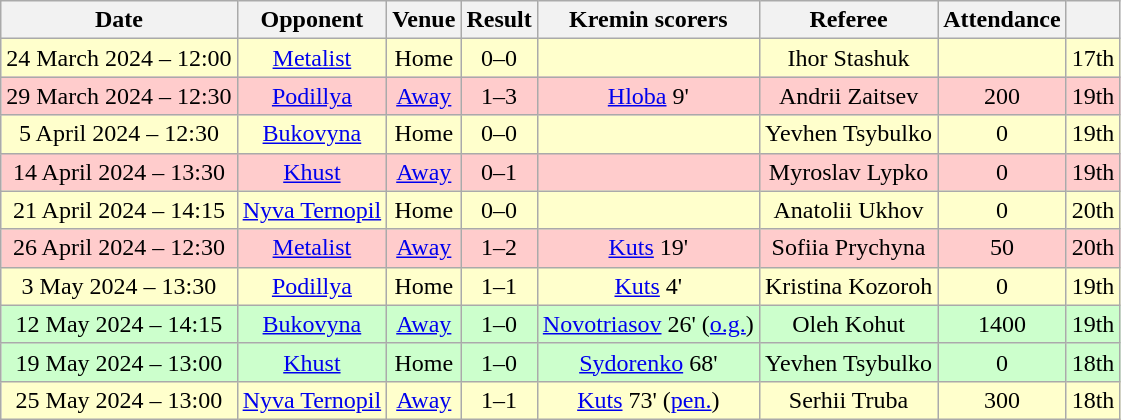<table class="wikitable" style="text-align:center">
<tr>
<th>Date</th>
<th>Opponent</th>
<th>Venue</th>
<th>Result</th>
<th>Kremin scorers</th>
<th>Referee</th>
<th>Attendance</th>
<th></th>
</tr>
<tr style="background:#ffffcc">
<td>24 March 2024 – 12:00</td>
<td><a href='#'>Metalist</a></td>
<td>Home</td>
<td>0–0</td>
<td></td>
<td>Ihor Stashuk</td>
<td></td>
<td>17th</td>
</tr>
<tr style="background:#ffcccc">
<td>29 March 2024 – 12:30</td>
<td><a href='#'>Podillya</a></td>
<td><a href='#'>Away</a></td>
<td>1–3</td>
<td><a href='#'>Hloba</a> 9'</td>
<td>Andrii Zaitsev</td>
<td>200</td>
<td>19th</td>
</tr>
<tr style="background:#ffffcc">
<td>5 April 2024 – 12:30</td>
<td><a href='#'>Bukovyna</a></td>
<td>Home</td>
<td>0–0</td>
<td></td>
<td>Yevhen Tsybulko</td>
<td>0</td>
<td>19th</td>
</tr>
<tr style="background:#ffcccc">
<td>14 April 2024 – 13:30</td>
<td><a href='#'>Khust</a></td>
<td><a href='#'>Away</a></td>
<td>0–1</td>
<td></td>
<td>Myroslav Lypko</td>
<td>0</td>
<td>19th</td>
</tr>
<tr style="background:#ffffcc">
<td>21 April 2024 – 14:15</td>
<td><a href='#'>Nyva Ternopil</a></td>
<td>Home</td>
<td>0–0</td>
<td></td>
<td>Anatolii Ukhov</td>
<td>0</td>
<td>20th</td>
</tr>
<tr style="background:#ffcccc">
<td>26 April 2024 – 12:30</td>
<td><a href='#'>Metalist</a></td>
<td><a href='#'>Away</a></td>
<td>1–2</td>
<td><a href='#'>Kuts</a> 19'</td>
<td>Sofiia Prychyna</td>
<td>50</td>
<td>20th</td>
</tr>
<tr style="background:#ffffcc">
<td>3 May 2024 – 13:30</td>
<td><a href='#'>Podillya</a></td>
<td>Home</td>
<td>1–1</td>
<td><a href='#'>Kuts</a> 4'</td>
<td>Kristina Kozoroh</td>
<td>0</td>
<td>19th</td>
</tr>
<tr style="background:#ccffcc">
<td>12 May 2024 – 14:15</td>
<td><a href='#'>Bukovyna</a></td>
<td><a href='#'>Away</a></td>
<td>1–0</td>
<td><a href='#'>Novotriasov</a> 26' (<a href='#'>o.g.</a>)</td>
<td>Oleh Kohut</td>
<td>1400</td>
<td>19th</td>
</tr>
<tr style="background:#ccffcc">
<td>19 May 2024 – 13:00</td>
<td><a href='#'>Khust</a></td>
<td>Home</td>
<td>1–0</td>
<td><a href='#'>Sydorenko</a> 68'</td>
<td>Yevhen Tsybulko</td>
<td>0</td>
<td>18th</td>
</tr>
<tr style="background:#ffffcc">
<td>25 May 2024 – 13:00</td>
<td><a href='#'>Nyva Ternopil</a></td>
<td><a href='#'>Away</a></td>
<td>1–1</td>
<td><a href='#'>Kuts</a> 73' (<a href='#'>pen.</a>)</td>
<td>Serhii Truba</td>
<td>300</td>
<td>18th</td>
</tr>
</table>
